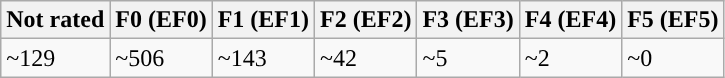<table class="wikitable mw-collapsible">
<tr>
<th>Not rated</th>
<th style="background-color:#">F0 (EF0)</th>
<th style="background-color:#">F1 (EF1)</th>
<th style="background-color:#">F2 (EF2)</th>
<th style="background-color:#">F3 (EF3)</th>
<th style="background-color:#">F4 (EF4)</th>
<th style="background-color:#">F5 (EF5)</th>
</tr>
<tr>
<td>~129</td>
<td>~506</td>
<td>~143</td>
<td>~42</td>
<td>~5</td>
<td>~2</td>
<td>~0</td>
</tr>
</table>
